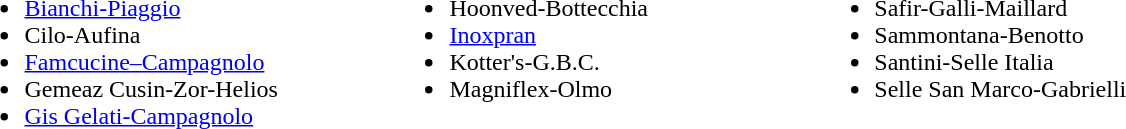<table>
<tr>
<td style="vertical-align:top; width:25%;"><br><ul><li><a href='#'>Bianchi-Piaggio</a></li><li>Cilo-Aufina</li><li><a href='#'>Famcucine–Campagnolo</a></li><li>Gemeaz Cusin-Zor-Helios</li><li><a href='#'>Gis Gelati-Campagnolo</a></li></ul></td>
<td style="vertical-align:top; width:25%;"><br><ul><li>Hoonved-Bottecchia</li><li><a href='#'>Inoxpran</a></li><li>Kotter's-G.B.C.</li><li>Magniflex-Olmo</li></ul></td>
<td style="vertical-align:top; width:25%;"><br><ul><li>Safir-Galli-Maillard</li><li>Sammontana-Benotto</li><li>Santini-Selle Italia</li><li>Selle San Marco-Gabrielli</li></ul></td>
</tr>
</table>
